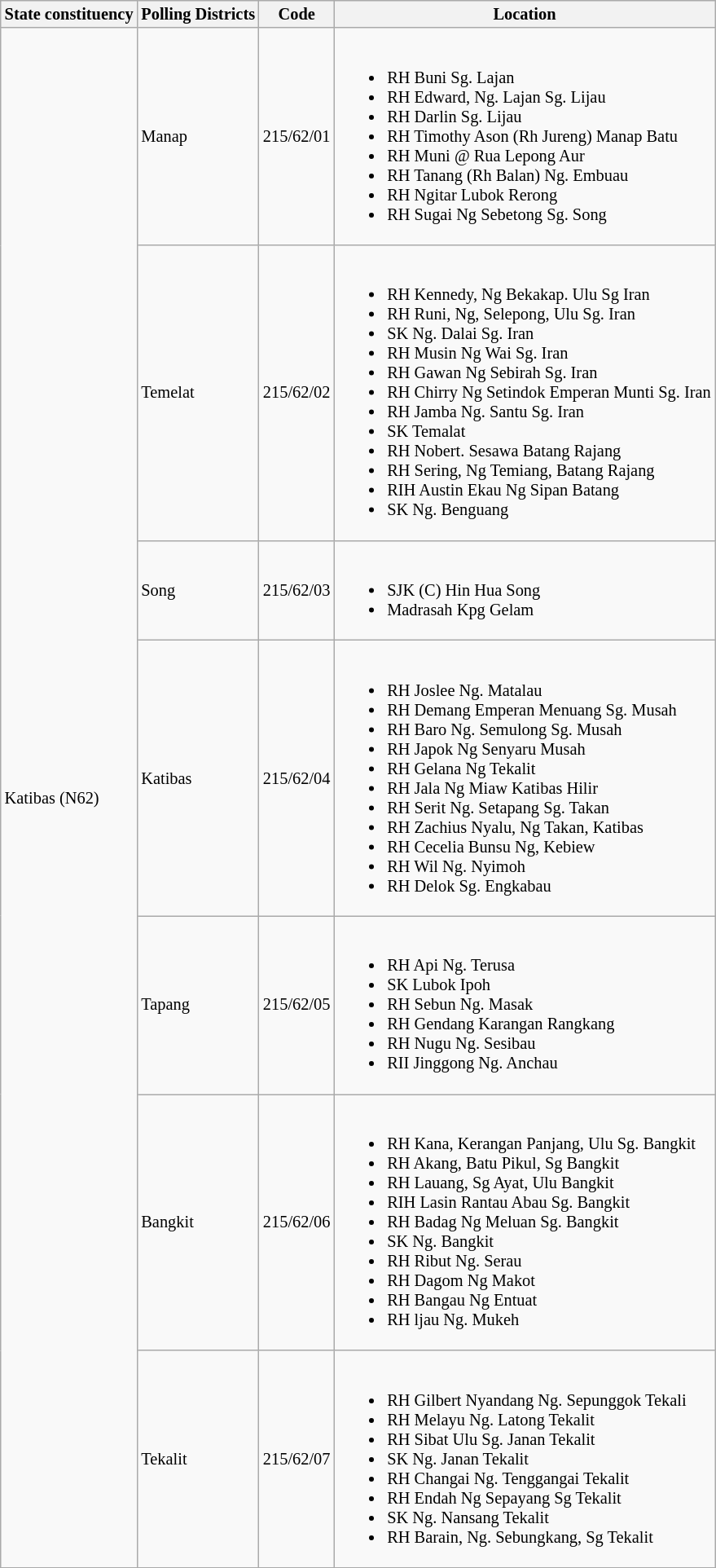<table class="wikitable sortable mw-collapsible" style="white-space:nowrap;font-size:85%">
<tr>
<th>State constituency</th>
<th>Polling Districts</th>
<th>Code</th>
<th>Location</th>
</tr>
<tr>
<td rowspan="7">Katibas (N62)</td>
<td>Manap</td>
<td>215/62/01</td>
<td><br><ul><li>RH Buni Sg. Lajan</li><li>RH Edward, Ng. Lajan Sg. Lijau</li><li>RH Darlin Sg. Lijau</li><li>RH Timothy Ason (Rh Jureng) Manap Batu</li><li>RH Muni @ Rua Lepong Aur</li><li>RH Tanang (Rh Balan) Ng. Embuau</li><li>RH Ngitar Lubok Rerong</li><li>RH Sugai Ng Sebetong Sg. Song</li></ul></td>
</tr>
<tr>
<td>Temelat</td>
<td>215/62/02</td>
<td><br><ul><li>RH Kennedy, Ng Bekakap. Ulu Sg Iran</li><li>RH Runi, Ng, Selepong, Ulu Sg. Iran</li><li>SK Ng. Dalai Sg. Iran</li><li>RH Musin Ng Wai Sg. Iran</li><li>RH Gawan Ng Sebirah Sg. Iran</li><li>RH Chirry Ng Setindok Emperan Munti Sg. Iran</li><li>RH Jamba Ng. Santu Sg. Iran</li><li>SK Temalat</li><li>RH Nobert. Sesawa Batang Rajang</li><li>RH Sering, Ng Temiang, Batang Rajang</li><li>RIH Austin Ekau Ng Sipan Batang</li><li>SK Ng. Benguang</li></ul></td>
</tr>
<tr>
<td>Song</td>
<td>215/62/03</td>
<td><br><ul><li>SJK (C) Hin Hua Song</li><li>Madrasah Kpg Gelam</li></ul></td>
</tr>
<tr>
<td>Katibas</td>
<td>215/62/04</td>
<td><br><ul><li>RH Joslee Ng. Matalau</li><li>RH Demang Emperan Menuang Sg. Musah</li><li>RH Baro Ng. Semulong Sg. Musah</li><li>RH Japok Ng Senyaru Musah</li><li>RH Gelana Ng Tekalit</li><li>RH Jala Ng Miaw Katibas Hilir</li><li>RH Serit Ng. Setapang Sg. Takan</li><li>RH Zachius Nyalu, Ng Takan, Katibas</li><li>RH Cecelia Bunsu Ng, Kebiew</li><li>RH Wil Ng. Nyimoh</li><li>RH Delok Sg. Engkabau</li></ul></td>
</tr>
<tr>
<td>Tapang</td>
<td>215/62/05</td>
<td><br><ul><li>RH Api Ng. Terusa</li><li>SK Lubok Ipoh</li><li>RH Sebun Ng. Masak</li><li>RH Gendang Karangan Rangkang</li><li>RH Nugu Ng. Sesibau</li><li>RII Jinggong Ng. Anchau</li></ul></td>
</tr>
<tr>
<td>Bangkit</td>
<td>215/62/06</td>
<td><br><ul><li>RH Kana, Kerangan Panjang, Ulu Sg. Bangkit</li><li>RH Akang, Batu Pikul, Sg Bangkit</li><li>RH Lauang, Sg Ayat, Ulu Bangkit</li><li>RIH Lasin Rantau Abau Sg. Bangkit</li><li>RH Badag Ng Meluan Sg. Bangkit</li><li>SK Ng. Bangkit</li><li>RH Ribut Ng. Serau</li><li>RH Dagom Ng Makot</li><li>RH Bangau Ng Entuat</li><li>RH ljau Ng. Mukeh</li></ul></td>
</tr>
<tr>
<td>Tekalit</td>
<td>215/62/07</td>
<td><br><ul><li>RH Gilbert Nyandang Ng. Sepunggok Tekali</li><li>RH Melayu Ng. Latong Tekalit</li><li>RH Sibat Ulu Sg. Janan Tekalit</li><li>SK Ng. Janan Tekalit</li><li>RH Changai Ng. Tenggangai Tekalit</li><li>RH Endah Ng Sepayang Sg Tekalit</li><li>SK Ng. Nansang Tekalit</li><li>RH Barain, Ng. Sebungkang, Sg Tekalit</li></ul></td>
</tr>
<tr>
</tr>
</table>
